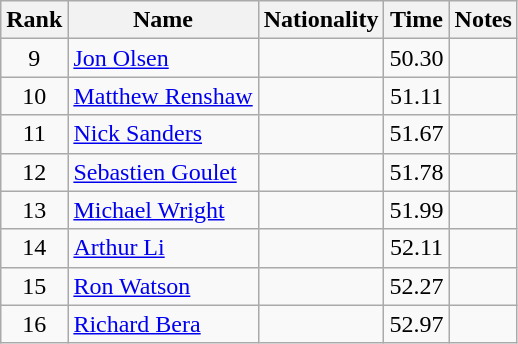<table class="wikitable sortable" style="text-align:center">
<tr>
<th>Rank</th>
<th>Name</th>
<th>Nationality</th>
<th>Time</th>
<th>Notes</th>
</tr>
<tr>
<td>9</td>
<td align=left><a href='#'>Jon Olsen</a></td>
<td align=left></td>
<td>50.30</td>
<td></td>
</tr>
<tr>
<td>10</td>
<td align=left><a href='#'>Matthew Renshaw</a></td>
<td align=left></td>
<td>51.11</td>
<td></td>
</tr>
<tr>
<td>11</td>
<td align=left><a href='#'>Nick Sanders</a></td>
<td align=left></td>
<td>51.67</td>
<td></td>
</tr>
<tr>
<td>12</td>
<td align=left><a href='#'>Sebastien Goulet</a></td>
<td align=left></td>
<td>51.78</td>
<td></td>
</tr>
<tr>
<td>13</td>
<td align=left><a href='#'>Michael Wright</a></td>
<td align=left></td>
<td>51.99</td>
<td></td>
</tr>
<tr>
<td>14</td>
<td align=left><a href='#'>Arthur Li</a></td>
<td align=left></td>
<td>52.11</td>
<td></td>
</tr>
<tr>
<td>15</td>
<td align=left><a href='#'>Ron Watson</a></td>
<td align=left></td>
<td>52.27</td>
<td></td>
</tr>
<tr>
<td>16</td>
<td align=left><a href='#'>Richard Bera</a></td>
<td align=left></td>
<td>52.97</td>
<td></td>
</tr>
</table>
